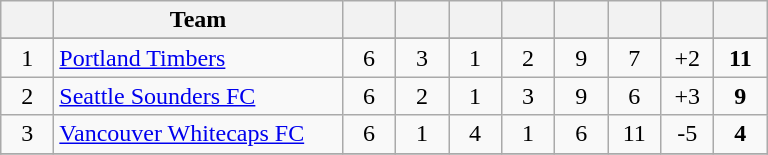<table class="wikitable" style="text-align: center;">
<tr>
<th width="28"></th>
<th width="185">Team</th>
<th width="28"></th>
<th width="28"></th>
<th width="28"></th>
<th width="28"></th>
<th width="28"></th>
<th width="28"></th>
<th width="28"></th>
<th width="28"></th>
</tr>
<tr style="background-color:#">
</tr>
<tr>
</tr>
<tr>
<td>1</td>
<td style="text-align:left;"><a href='#'>Portland Timbers</a></td>
<td>6</td>
<td>3</td>
<td>1</td>
<td>2</td>
<td>9</td>
<td>7</td>
<td>+2</td>
<td><strong>11</strong></td>
</tr>
<tr>
<td>2</td>
<td style="text-align:left;"><a href='#'>Seattle Sounders FC</a></td>
<td>6</td>
<td>2</td>
<td>1</td>
<td>3</td>
<td>9</td>
<td>6</td>
<td>+3</td>
<td><strong>9</strong></td>
</tr>
<tr>
<td>3</td>
<td style="text-align:left;"><a href='#'>Vancouver Whitecaps FC</a></td>
<td>6</td>
<td>1</td>
<td>4</td>
<td>1</td>
<td>6</td>
<td>11</td>
<td>-5</td>
<td><strong>4</strong></td>
</tr>
<tr>
</tr>
</table>
